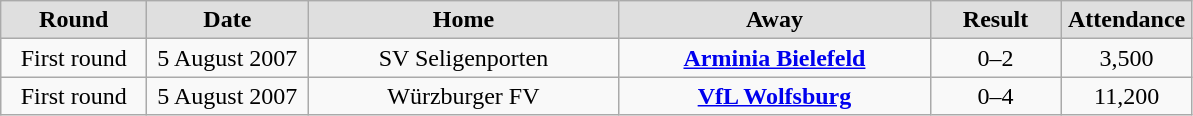<table class="wikitable">
<tr style="text-align:center; background:#dfdfdf;">
<td style="width:90px;"><strong>Round</strong></td>
<td style="width:100px;"><strong>Date</strong></td>
<td style="width:200px;"><strong>Home</strong></td>
<td style="width:200px;"><strong>Away</strong></td>
<td style="width:80px;"><strong>Result</strong></td>
<td style="width:80px;"><strong>Attendance</strong></td>
</tr>
<tr style="text-align:center;">
<td>First round</td>
<td>5 August 2007</td>
<td>SV Seligenporten</td>
<td><strong><a href='#'>Arminia Bielefeld</a></strong></td>
<td>0–2</td>
<td>3,500</td>
</tr>
<tr style="text-align:center;">
<td>First round</td>
<td>5 August 2007</td>
<td>Würzburger FV</td>
<td><strong><a href='#'>VfL Wolfsburg</a></strong></td>
<td>0–4</td>
<td>11,200</td>
</tr>
</table>
